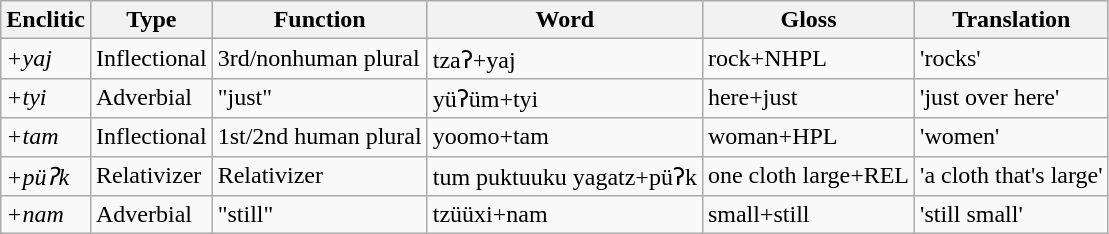<table class="wikitable">
<tr>
<th>Enclitic</th>
<th>Type</th>
<th>Function</th>
<th>Word</th>
<th>Gloss</th>
<th>Translation</th>
</tr>
<tr>
<td><em>+yaj</em></td>
<td>Inflectional</td>
<td>3rd/nonhuman plural</td>
<td>tzaʔ+yaj</td>
<td>rock+NHPL</td>
<td>'rocks'</td>
</tr>
<tr>
<td><em>+tyi</em></td>
<td>Adverbial</td>
<td>"just"</td>
<td>yüʔüm+tyi</td>
<td>here+just</td>
<td>'just over here'</td>
</tr>
<tr>
<td><em>+tam</em></td>
<td>Inflectional</td>
<td>1st/2nd human plural</td>
<td>yoomo+tam</td>
<td>woman+HPL</td>
<td>'women'</td>
</tr>
<tr>
<td><em>+püʔk</em></td>
<td>Relativizer</td>
<td>Relativizer</td>
<td>tum puktuuku yagatz+püʔk</td>
<td>one cloth large+REL</td>
<td>'a cloth that's large'</td>
</tr>
<tr>
<td><em>+nam</em></td>
<td>Adverbial</td>
<td>"still"</td>
<td>tzüüxi+nam</td>
<td>small+still</td>
<td>'still small'</td>
</tr>
</table>
